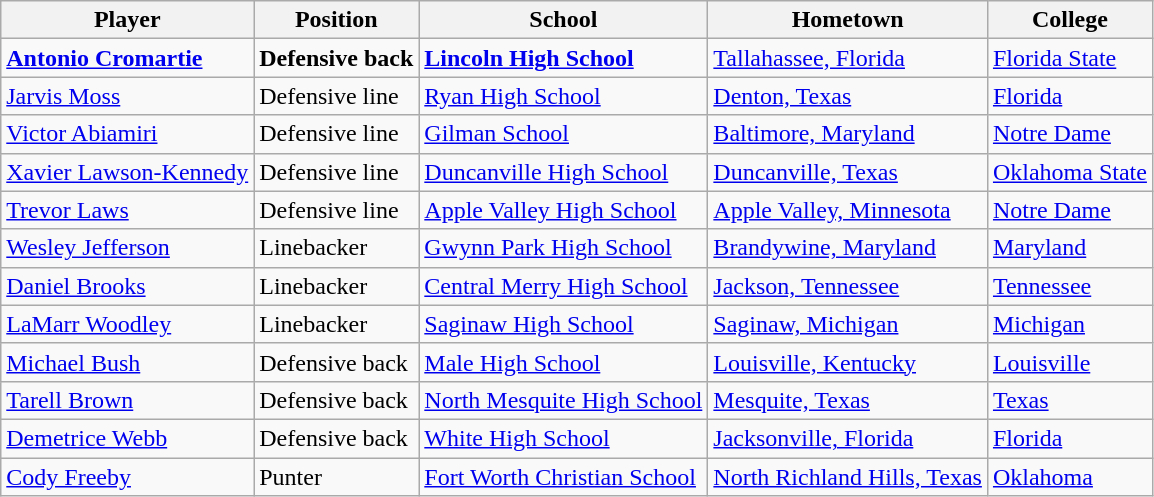<table class="wikitable">
<tr>
<th>Player</th>
<th>Position</th>
<th>School</th>
<th>Hometown</th>
<th>College</th>
</tr>
<tr>
<td><strong><a href='#'>Antonio Cromartie</a></strong></td>
<td><strong>Defensive back</strong></td>
<td><strong><a href='#'>Lincoln High School</a></strong></td>
<td><a href='#'>Tallahassee, Florida</a></td>
<td><a href='#'>Florida State</a></td>
</tr>
<tr>
<td><a href='#'>Jarvis Moss</a></td>
<td>Defensive line</td>
<td><a href='#'>Ryan High School</a></td>
<td><a href='#'>Denton, Texas</a></td>
<td><a href='#'>Florida</a></td>
</tr>
<tr>
<td><a href='#'>Victor Abiamiri</a></td>
<td>Defensive line</td>
<td><a href='#'>Gilman School</a></td>
<td><a href='#'>Baltimore, Maryland</a></td>
<td><a href='#'>Notre Dame</a></td>
</tr>
<tr>
<td><a href='#'>Xavier Lawson-Kennedy</a></td>
<td>Defensive line</td>
<td><a href='#'>Duncanville High School</a></td>
<td><a href='#'>Duncanville, Texas</a></td>
<td><a href='#'>Oklahoma State</a></td>
</tr>
<tr>
<td><a href='#'>Trevor Laws</a></td>
<td>Defensive line</td>
<td><a href='#'>Apple Valley High School</a></td>
<td><a href='#'>Apple Valley, Minnesota</a></td>
<td><a href='#'>Notre Dame</a></td>
</tr>
<tr>
<td><a href='#'>Wesley Jefferson</a></td>
<td>Linebacker</td>
<td><a href='#'>Gwynn Park High School</a></td>
<td><a href='#'>Brandywine, Maryland</a></td>
<td><a href='#'>Maryland</a></td>
</tr>
<tr>
<td><a href='#'>Daniel Brooks</a></td>
<td>Linebacker</td>
<td><a href='#'>Central Merry High School</a></td>
<td><a href='#'>Jackson, Tennessee</a></td>
<td><a href='#'>Tennessee</a></td>
</tr>
<tr>
<td><a href='#'>LaMarr Woodley</a></td>
<td>Linebacker</td>
<td><a href='#'>Saginaw High School</a></td>
<td><a href='#'>Saginaw, Michigan</a></td>
<td><a href='#'>Michigan</a></td>
</tr>
<tr>
<td><a href='#'>Michael Bush</a></td>
<td>Defensive back</td>
<td><a href='#'>Male High School</a></td>
<td><a href='#'>Louisville, Kentucky</a></td>
<td><a href='#'>Louisville</a></td>
</tr>
<tr>
<td><a href='#'>Tarell Brown</a></td>
<td>Defensive back</td>
<td><a href='#'>North Mesquite High School</a></td>
<td><a href='#'>Mesquite, Texas</a></td>
<td><a href='#'>Texas</a></td>
</tr>
<tr>
<td><a href='#'>Demetrice Webb</a></td>
<td>Defensive back</td>
<td><a href='#'>White High School</a></td>
<td><a href='#'>Jacksonville, Florida</a></td>
<td><a href='#'>Florida</a></td>
</tr>
<tr>
<td><a href='#'>Cody Freeby</a></td>
<td>Punter</td>
<td><a href='#'>Fort Worth Christian School</a></td>
<td><a href='#'>North Richland Hills, Texas</a></td>
<td><a href='#'>Oklahoma</a></td>
</tr>
</table>
